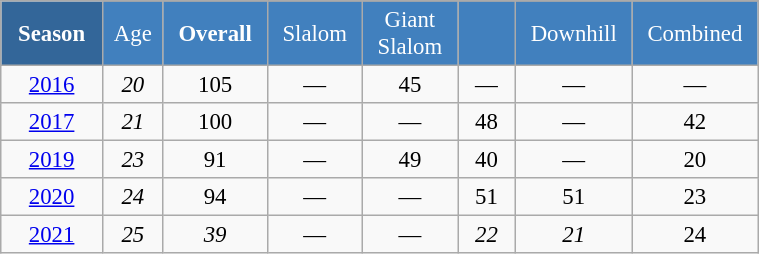<table class="wikitable"  style="font-size:95%; text-align:center; border:gray solid 1px; width:40%;">
<tr style="background:#369; color:white;">
<td rowspan="2" style="width:6%;"><strong>Season</strong></td>
</tr>
<tr style="background:#4180be; color:white;">
<td style="width:3%;">Age</td>
<td style="width:5%;"><strong>Overall</strong></td>
<td style="width:5%;">Slalom</td>
<td style="width:5%;">Giant<br>Slalom</td>
<td style="width:5%;"></td>
<td style="width:5%;">Downhill</td>
<td style="width:5%;">Combined</td>
</tr>
<tr>
<td><a href='#'>2016</a></td>
<td><em>20</em></td>
<td>105</td>
<td>—</td>
<td>45</td>
<td>—</td>
<td>—</td>
<td>—</td>
</tr>
<tr>
<td><a href='#'>2017</a></td>
<td><em>21</em></td>
<td>100</td>
<td>—</td>
<td>—</td>
<td>48</td>
<td>—</td>
<td>42</td>
</tr>
<tr>
<td><a href='#'>2019</a></td>
<td><em>23</em></td>
<td>91</td>
<td>—</td>
<td>49</td>
<td>40</td>
<td>—</td>
<td>20</td>
</tr>
<tr>
<td><a href='#'>2020</a></td>
<td><em>24</em></td>
<td>94</td>
<td>—</td>
<td>—</td>
<td>51</td>
<td>51</td>
<td>23</td>
</tr>
<tr>
<td><a href='#'>2021</a></td>
<td><em>25</em></td>
<td><em>39</em></td>
<td>—</td>
<td>—</td>
<td><em>22</em></td>
<td><em>21</em></td>
<td>24</td>
</tr>
</table>
